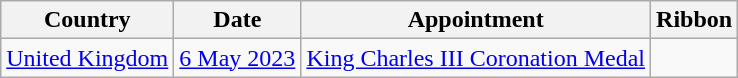<table class="wikitable sortable">
<tr>
<th>Country</th>
<th>Date</th>
<th>Appointment</th>
<th>Ribbon</th>
</tr>
<tr>
<td><a href='#'>United Kingdom</a></td>
<td><a href='#'>6 May 2023</a></td>
<td><a href='#'>King Charles III Coronation Medal</a></td>
<td></td>
</tr>
</table>
